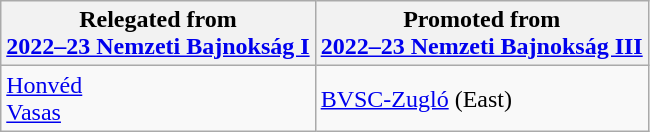<table class="wikitable">
<tr>
<th>Relegated from<br><a href='#'>2022–23 Nemzeti Bajnokság I</a></th>
<th>Promoted from<br><a href='#'>2022–23 Nemzeti Bajnokság III</a></th>
</tr>
<tr>
<td> <a href='#'>Honvéd</a><br> <a href='#'>Vasas</a></td>
<td> <a href='#'>BVSC-Zugló</a> (East)</td>
</tr>
</table>
